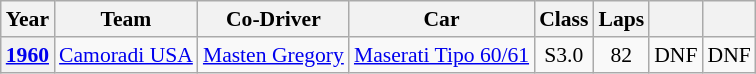<table class="wikitable" style="text-align:center; font-size:90%">
<tr>
<th>Year</th>
<th>Team</th>
<th>Co-Driver</th>
<th>Car</th>
<th>Class</th>
<th>Laps</th>
<th></th>
<th></th>
</tr>
<tr>
<th><a href='#'>1960</a></th>
<td align="left"> <a href='#'>Camoradi USA</a></td>
<td align="left"> <a href='#'>Masten Gregory</a></td>
<td align="left"><a href='#'>Maserati Tipo 60/61</a></td>
<td>S3.0</td>
<td>82</td>
<td>DNF</td>
<td>DNF</td>
</tr>
</table>
